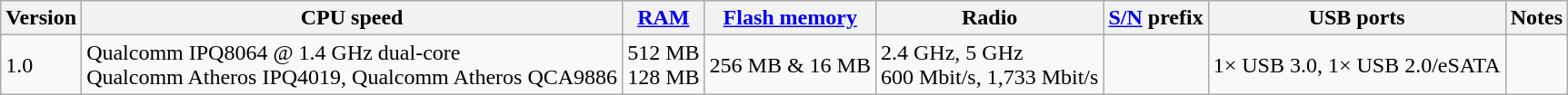<table class="wikitable">
<tr>
<th>Version</th>
<th>CPU speed</th>
<th><a href='#'>RAM</a></th>
<th><a href='#'>Flash memory</a></th>
<th>Radio</th>
<th><a href='#'>S/N</a> prefix</th>
<th>USB ports</th>
<th>Notes</th>
</tr>
<tr>
<td>1.0</td>
<td>Qualcomm IPQ8064 @ 1.4 GHz dual-core<br>Qualcomm Atheros IPQ4019, Qualcomm Atheros QCA9886</td>
<td>512 MB<br>128 MB</td>
<td>256 MB & 16 MB</td>
<td>2.4 GHz, 5 GHz<br>600 Mbit/s, 1,733 Mbit/s</td>
<td></td>
<td>1× USB 3.0, 1× USB 2.0/eSATA</td>
<td></td>
</tr>
</table>
